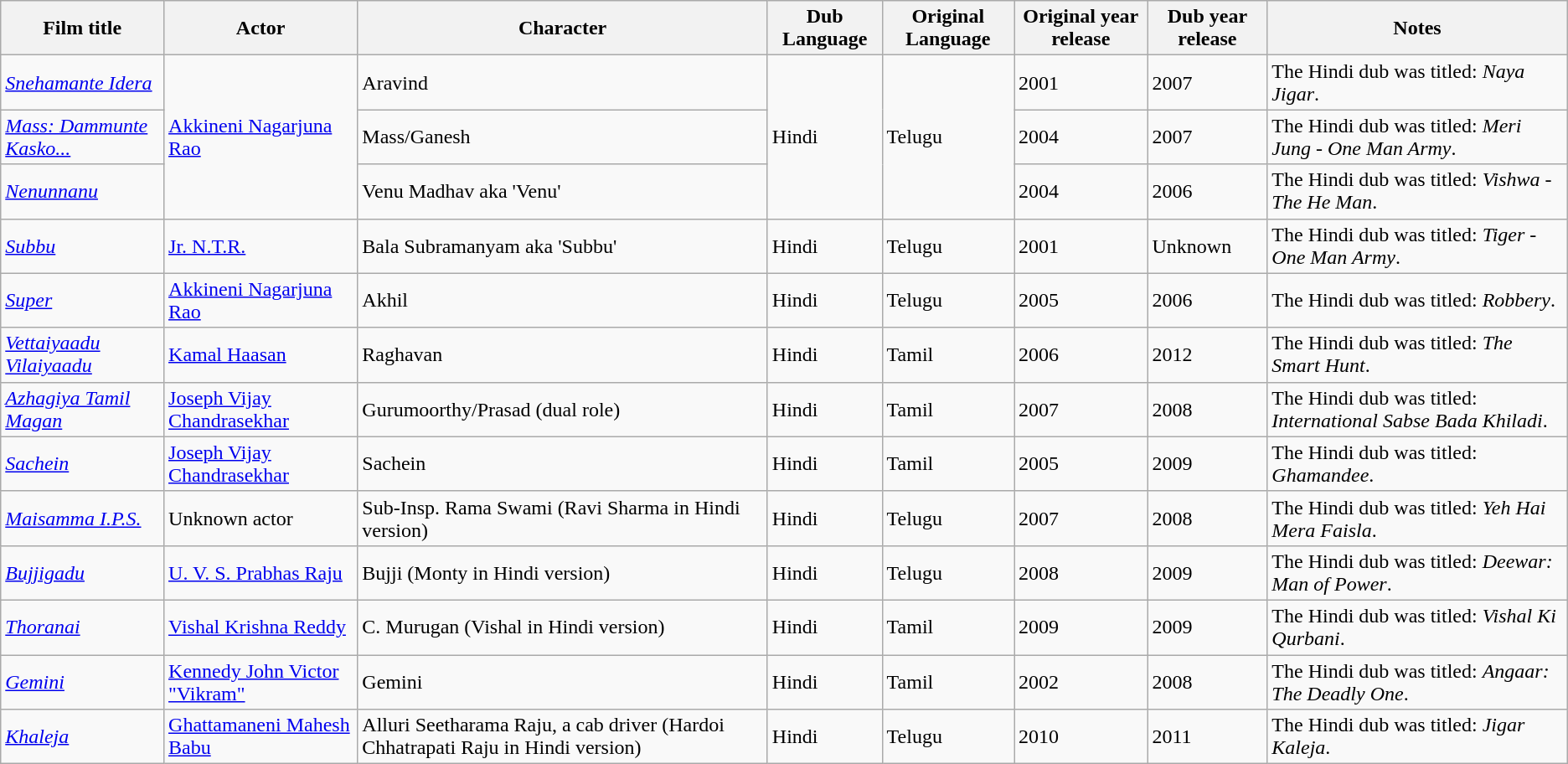<table class="wikitable">
<tr>
<th>Film title</th>
<th>Actor</th>
<th>Character</th>
<th>Dub Language</th>
<th>Original Language</th>
<th>Original year release</th>
<th>Dub year release</th>
<th>Notes</th>
</tr>
<tr>
<td><em><a href='#'>Snehamante Idera</a></em></td>
<td rowspan="3"><a href='#'>Akkineni Nagarjuna Rao</a></td>
<td>Aravind</td>
<td rowspan="3">Hindi</td>
<td rowspan="3">Telugu</td>
<td>2001</td>
<td>2007</td>
<td>The Hindi dub was titled: <em>Naya Jigar</em>.</td>
</tr>
<tr>
<td><em><a href='#'>Mass: Dammunte Kasko...</a></em></td>
<td>Mass/Ganesh</td>
<td>2004</td>
<td>2007</td>
<td>The Hindi dub was titled: <em>Meri Jung - One Man Army</em>.</td>
</tr>
<tr>
<td><em><a href='#'>Nenunnanu</a></em></td>
<td>Venu Madhav aka 'Venu'</td>
<td>2004</td>
<td>2006</td>
<td>The Hindi dub was titled: <em>Vishwa - The He Man</em>.</td>
</tr>
<tr>
<td><em><a href='#'>Subbu</a></em></td>
<td><a href='#'> Jr. N.T.R.</a></td>
<td>Bala Subramanyam aka 'Subbu'</td>
<td>Hindi</td>
<td>Telugu</td>
<td>2001</td>
<td>Unknown</td>
<td>The Hindi dub was titled: <em>Tiger - One Man Army</em>.</td>
</tr>
<tr>
<td><em><a href='#'>Super</a></em></td>
<td><a href='#'>Akkineni Nagarjuna Rao</a></td>
<td>Akhil</td>
<td>Hindi</td>
<td>Telugu</td>
<td>2005</td>
<td>2006</td>
<td>The Hindi dub was titled: <em>Robbery</em>.</td>
</tr>
<tr>
<td><em><a href='#'>Vettaiyaadu Vilaiyaadu</a></em></td>
<td><a href='#'>Kamal Haasan</a></td>
<td>Raghavan</td>
<td>Hindi</td>
<td>Tamil</td>
<td>2006</td>
<td>2012</td>
<td>The Hindi dub was titled: <em>The Smart Hunt</em>.</td>
</tr>
<tr>
<td><em><a href='#'>Azhagiya Tamil Magan</a></em></td>
<td><a href='#'>Joseph Vijay Chandrasekhar</a></td>
<td>Gurumoorthy/Prasad (dual role)</td>
<td>Hindi</td>
<td>Tamil</td>
<td>2007</td>
<td>2008</td>
<td>The Hindi dub was titled: <em>International Sabse Bada Khiladi</em>.</td>
</tr>
<tr>
<td><em><a href='#'>Sachein</a></em></td>
<td><a href='#'>Joseph Vijay Chandrasekhar</a></td>
<td>Sachein</td>
<td>Hindi</td>
<td>Tamil</td>
<td>2005</td>
<td>2009</td>
<td>The Hindi dub was titled: <em>Ghamandee</em>.</td>
</tr>
<tr>
<td><em><a href='#'>Maisamma I.P.S.</a></em></td>
<td>Unknown actor</td>
<td>Sub-Insp. Rama Swami (Ravi Sharma in Hindi version)</td>
<td>Hindi</td>
<td>Telugu</td>
<td>2007</td>
<td>2008</td>
<td>The Hindi dub was titled: <em>Yeh Hai Mera Faisla</em>.</td>
</tr>
<tr>
<td><em><a href='#'>Bujjigadu</a></em></td>
<td><a href='#'>U. V. S. Prabhas Raju</a></td>
<td>Bujji (Monty in Hindi version)</td>
<td>Hindi</td>
<td>Telugu</td>
<td>2008</td>
<td>2009</td>
<td>The Hindi dub was titled: <em>Deewar: Man of Power</em>.</td>
</tr>
<tr>
<td><em><a href='#'>Thoranai</a></em></td>
<td><a href='#'>Vishal Krishna Reddy</a></td>
<td>C. Murugan (Vishal in Hindi version)</td>
<td>Hindi</td>
<td>Tamil</td>
<td>2009</td>
<td>2009</td>
<td>The Hindi dub was titled: <em>Vishal Ki Qurbani</em>.</td>
</tr>
<tr>
<td><em><a href='#'>Gemini</a></em></td>
<td><a href='#'>Kennedy John Victor "Vikram"</a></td>
<td>Gemini</td>
<td>Hindi</td>
<td>Tamil</td>
<td>2002</td>
<td>2008</td>
<td>The Hindi dub was titled: <em>Angaar: The Deadly One</em>.</td>
</tr>
<tr>
<td><em><a href='#'>Khaleja</a></em></td>
<td><a href='#'>Ghattamaneni Mahesh Babu</a></td>
<td>Alluri Seetharama Raju, a cab driver (Hardoi Chhatrapati Raju in Hindi version)</td>
<td>Hindi</td>
<td>Telugu</td>
<td>2010</td>
<td>2011</td>
<td>The Hindi dub was titled: <em>Jigar Kaleja</em>.</td>
</tr>
</table>
